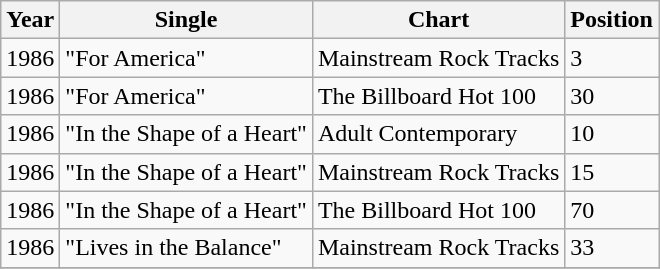<table class="wikitable">
<tr>
<th align="left">Year</th>
<th align="left">Single</th>
<th align="left">Chart</th>
<th align="left">Position</th>
</tr>
<tr>
<td align="left">1986</td>
<td align="left">"For America"</td>
<td align="left">Mainstream Rock Tracks</td>
<td align="left">3</td>
</tr>
<tr>
<td align="left">1986</td>
<td align="left">"For America"</td>
<td align="left">The Billboard Hot 100</td>
<td align="left">30</td>
</tr>
<tr>
<td align="left">1986</td>
<td align="left">"In the Shape of a Heart"</td>
<td align="left">Adult Contemporary</td>
<td align="left">10</td>
</tr>
<tr>
<td align="left">1986</td>
<td align="left">"In the Shape of a Heart"</td>
<td align="left">Mainstream Rock Tracks</td>
<td align="left">15</td>
</tr>
<tr>
<td align="left">1986</td>
<td align="left">"In the Shape of a Heart"</td>
<td align="left">The Billboard Hot 100</td>
<td align="left">70</td>
</tr>
<tr>
<td align="left">1986</td>
<td align="left">"Lives in the Balance"</td>
<td align="left">Mainstream Rock Tracks</td>
<td align="left">33</td>
</tr>
<tr>
</tr>
</table>
